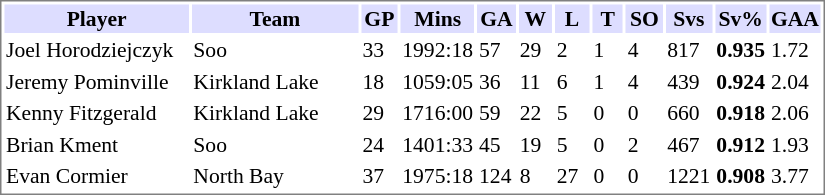<table cellpadding="0">
<tr align="left" style="vertical-align: top">
<td></td>
<td><br><table cellpadding="1" width="550px" style="font-size: 90%; border: 1px solid gray;">
<tr>
<th bgcolor="#DDDDFF" width="27.5%">Player</th>
<th bgcolor="#DDDDFF" width="27.5%">Team</th>
<th bgcolor="#DDDDFF" width="5%">GP</th>
<th bgcolor="#DDDDFF" width="5%">Mins</th>
<th bgcolor="#DDDDFF" width="5%">GA</th>
<th bgcolor="#DDDDFF" width="5%">W</th>
<th bgcolor="#DDDDFF" width="5%">L</th>
<th bgcolor="#DDDDFF" width="5%">T</th>
<th bgcolor="#DDDDFF" width="5%">SO</th>
<th bgcolor="#DDDDFF" width="5%">Svs</th>
<th bgcolor="#DDDDFF" width="5%">Sv%</th>
<th bgcolor="#DDDDFF" width="5%">GAA</th>
</tr>
<tr>
<td>Joel Horodziejczyk</td>
<td>Soo</td>
<td>33</td>
<td>1992:18</td>
<td>57</td>
<td>29</td>
<td>2</td>
<td>1</td>
<td>4</td>
<td>817</td>
<td><strong>0.935</strong></td>
<td>1.72</td>
</tr>
<tr>
<td>Jeremy Pominville</td>
<td>Kirkland Lake</td>
<td>18</td>
<td>1059:05</td>
<td>36</td>
<td>11</td>
<td>6</td>
<td>1</td>
<td>4</td>
<td>439</td>
<td><strong>0.924</strong></td>
<td>2.04</td>
</tr>
<tr>
<td>Kenny Fitzgerald</td>
<td>Kirkland Lake</td>
<td>29</td>
<td>1716:00</td>
<td>59</td>
<td>22</td>
<td>5</td>
<td>0</td>
<td>0</td>
<td>660</td>
<td><strong>0.918</strong></td>
<td>2.06</td>
</tr>
<tr>
<td>Brian Kment</td>
<td>Soo</td>
<td>24</td>
<td>1401:33</td>
<td>45</td>
<td>19</td>
<td>5</td>
<td>0</td>
<td>2</td>
<td>467</td>
<td><strong>0.912</strong></td>
<td>1.93</td>
</tr>
<tr>
<td>Evan Cormier</td>
<td>North Bay</td>
<td>37</td>
<td>1975:18</td>
<td>124</td>
<td>8</td>
<td>27</td>
<td>0</td>
<td>0</td>
<td>1221</td>
<td><strong>0.908</strong></td>
<td>3.77</td>
</tr>
</table>
</td>
</tr>
</table>
